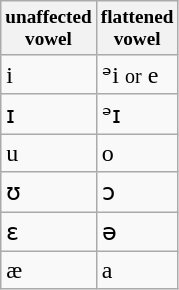<table class="wikitable">
<tr style="font-size: 80%;">
<th>unaffected<br>vowel</th>
<th>flattened<br>vowel</th>
</tr>
<tr>
<td>i</td>
<td>ᵊi <small>or</small> e</td>
</tr>
<tr>
<td>ɪ</td>
<td>ᵊɪ</td>
</tr>
<tr>
<td>u</td>
<td>o</td>
</tr>
<tr>
<td>ʊ</td>
<td>ɔ</td>
</tr>
<tr>
<td>ɛ</td>
<td>ə</td>
</tr>
<tr>
<td>æ</td>
<td>a</td>
</tr>
</table>
